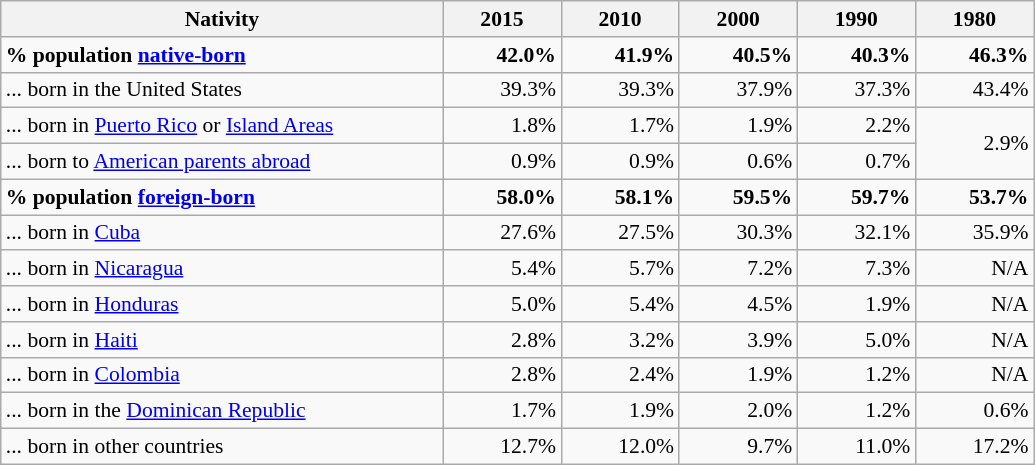<table class="wikitable" style="font-size: 90%; text-align: right;">
<tr>
<th style="width: 20em;">Nativity</th>
<th style="width: 5em;">2015</th>
<th style="width: 5em;">2010</th>
<th style="width: 5em;">2000</th>
<th style="width: 5em;">1990</th>
<th style="width: 5em;">1980</th>
</tr>
<tr>
<td style="text-align:left"><strong>% population <a href='#'>native-born</a></strong></td>
<td><strong>42.0%</strong></td>
<td><strong>41.9%</strong></td>
<td><strong>40.5%</strong></td>
<td><strong>40.3%</strong></td>
<td><strong>46.3%</strong></td>
</tr>
<tr>
<td style="text-align:left">... born in the United States</td>
<td>39.3%</td>
<td>39.3%</td>
<td>37.9%</td>
<td>37.3%</td>
<td>43.4%</td>
</tr>
<tr>
<td style="text-align:left">... born in <a href='#'>Puerto Rico</a> or <a href='#'>Island Areas</a></td>
<td>1.8%</td>
<td>1.7%</td>
<td>1.9%</td>
<td>2.2%</td>
<td rowspan="2">2.9%</td>
</tr>
<tr>
<td style="text-align:left">... born to <a href='#'>American parents abroad</a></td>
<td>0.9%</td>
<td>0.9%</td>
<td>0.6%</td>
<td>0.7%</td>
</tr>
<tr>
<td style="text-align:left"><strong>% population <a href='#'>foreign-born</a></strong></td>
<td><strong>58.0%</strong></td>
<td><strong>58.1%</strong></td>
<td><strong>59.5%</strong></td>
<td><strong>59.7%</strong></td>
<td><strong>53.7%</strong></td>
</tr>
<tr>
<td style="text-align:left">... born in <a href='#'>Cuba</a></td>
<td>27.6%</td>
<td>27.5%</td>
<td>30.3%</td>
<td>32.1%</td>
<td>35.9%</td>
</tr>
<tr>
<td style="text-align:left">... born in <a href='#'>Nicaragua</a></td>
<td>5.4%</td>
<td>5.7%</td>
<td>7.2%</td>
<td>7.3%</td>
<td>N/A</td>
</tr>
<tr>
<td style="text-align:left">... born in <a href='#'>Honduras</a></td>
<td>5.0%</td>
<td>5.4%</td>
<td>4.5%</td>
<td>1.9%</td>
<td>N/A</td>
</tr>
<tr>
<td style="text-align:left">... born in <a href='#'>Haiti</a></td>
<td>2.8%</td>
<td>3.2%</td>
<td>3.9%</td>
<td>5.0%</td>
<td>N/A</td>
</tr>
<tr>
<td style="text-align:left">... born in <a href='#'>Colombia</a></td>
<td>2.8%</td>
<td>2.4%</td>
<td>1.9%</td>
<td>1.2%</td>
<td>N/A</td>
</tr>
<tr>
<td style="text-align:left">... born in the <a href='#'>Dominican Republic</a></td>
<td>1.7%</td>
<td>1.9%</td>
<td>2.0%</td>
<td>1.2%</td>
<td>0.6%</td>
</tr>
<tr>
<td style="text-align:left">... born in other countries</td>
<td>12.7%</td>
<td>12.0%</td>
<td>9.7%</td>
<td>11.0%</td>
<td>17.2%</td>
</tr>
</table>
